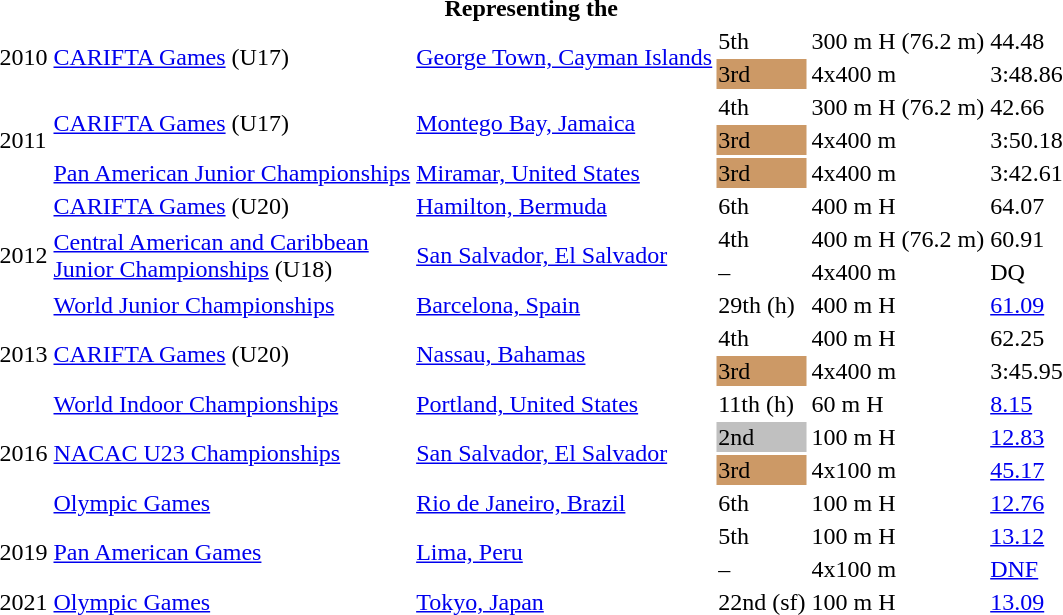<table>
<tr>
<th colspan="6">Representing the </th>
</tr>
<tr>
<td rowspan=2>2010</td>
<td rowspan=2><a href='#'>CARIFTA Games</a> (U17)</td>
<td rowspan=2><a href='#'>George Town, Cayman Islands</a></td>
<td>5th</td>
<td>300 m H (76.2 m)</td>
<td>44.48</td>
</tr>
<tr>
<td bgcolor=cc9966>3rd</td>
<td>4x400 m</td>
<td>3:48.86</td>
</tr>
<tr>
<td rowspan=3>2011</td>
<td rowspan=2><a href='#'>CARIFTA Games</a> (U17)</td>
<td rowspan=2><a href='#'>Montego Bay, Jamaica</a></td>
<td>4th</td>
<td>300 m H (76.2 m)</td>
<td>42.66</td>
</tr>
<tr>
<td bgcolor=cc9966>3rd</td>
<td>4x400 m</td>
<td>3:50.18</td>
</tr>
<tr>
<td><a href='#'>Pan American Junior Championships</a></td>
<td><a href='#'>Miramar, United States</a></td>
<td bgcolor=cc9966>3rd</td>
<td>4x400 m</td>
<td>3:42.61</td>
</tr>
<tr>
<td rowspan=4>2012</td>
<td><a href='#'>CARIFTA Games</a> (U20)</td>
<td><a href='#'>Hamilton, Bermuda</a></td>
<td>6th</td>
<td>400 m H</td>
<td>64.07</td>
</tr>
<tr>
<td rowspan=2><a href='#'>Central American and Caribbean<br>Junior Championships</a> (U18)</td>
<td rowspan=2><a href='#'>San Salvador, El Salvador</a></td>
<td>4th</td>
<td>400 m H (76.2 m)</td>
<td>60.91</td>
</tr>
<tr>
<td>–</td>
<td>4x400 m</td>
<td>DQ</td>
</tr>
<tr>
<td><a href='#'>World Junior Championships</a></td>
<td><a href='#'>Barcelona, Spain</a></td>
<td>29th (h)</td>
<td>400 m H</td>
<td><a href='#'>61.09</a></td>
</tr>
<tr>
<td rowspan=2>2013</td>
<td rowspan=2><a href='#'>CARIFTA Games</a> (U20)</td>
<td rowspan=2><a href='#'>Nassau, Bahamas</a></td>
<td>4th</td>
<td>400 m H</td>
<td>62.25</td>
</tr>
<tr>
<td bgcolor=cc9966>3rd</td>
<td>4x400 m</td>
<td>3:45.95</td>
</tr>
<tr>
<td rowspan=4>2016</td>
<td><a href='#'>World Indoor Championships</a></td>
<td><a href='#'>Portland, United States</a></td>
<td>11th (h)</td>
<td>60 m H</td>
<td><a href='#'>8.15</a></td>
</tr>
<tr>
<td rowspan=2><a href='#'>NACAC U23 Championships</a></td>
<td rowspan=2><a href='#'>San Salvador, El Salvador</a></td>
<td bgcolor=silver>2nd</td>
<td>100 m H</td>
<td><a href='#'>12.83</a></td>
</tr>
<tr>
<td bgcolor=cc9966>3rd</td>
<td>4x100 m</td>
<td><a href='#'>45.17</a></td>
</tr>
<tr>
<td><a href='#'>Olympic Games</a></td>
<td><a href='#'>Rio de Janeiro, Brazil</a></td>
<td>6th</td>
<td>100 m H</td>
<td><a href='#'>12.76</a></td>
</tr>
<tr>
<td rowspan=2>2019</td>
<td rowspan=2><a href='#'>Pan American Games</a></td>
<td rowspan=2><a href='#'>Lima, Peru</a></td>
<td>5th</td>
<td>100 m H</td>
<td><a href='#'>13.12</a></td>
</tr>
<tr>
<td>–</td>
<td>4x100 m</td>
<td><a href='#'>DNF</a></td>
</tr>
<tr>
<td rowspan=1>2021</td>
<td><a href='#'>Olympic Games</a></td>
<td><a href='#'>Tokyo, Japan</a></td>
<td>22nd (sf)</td>
<td>100 m H</td>
<td><a href='#'>13.09</a></td>
</tr>
</table>
